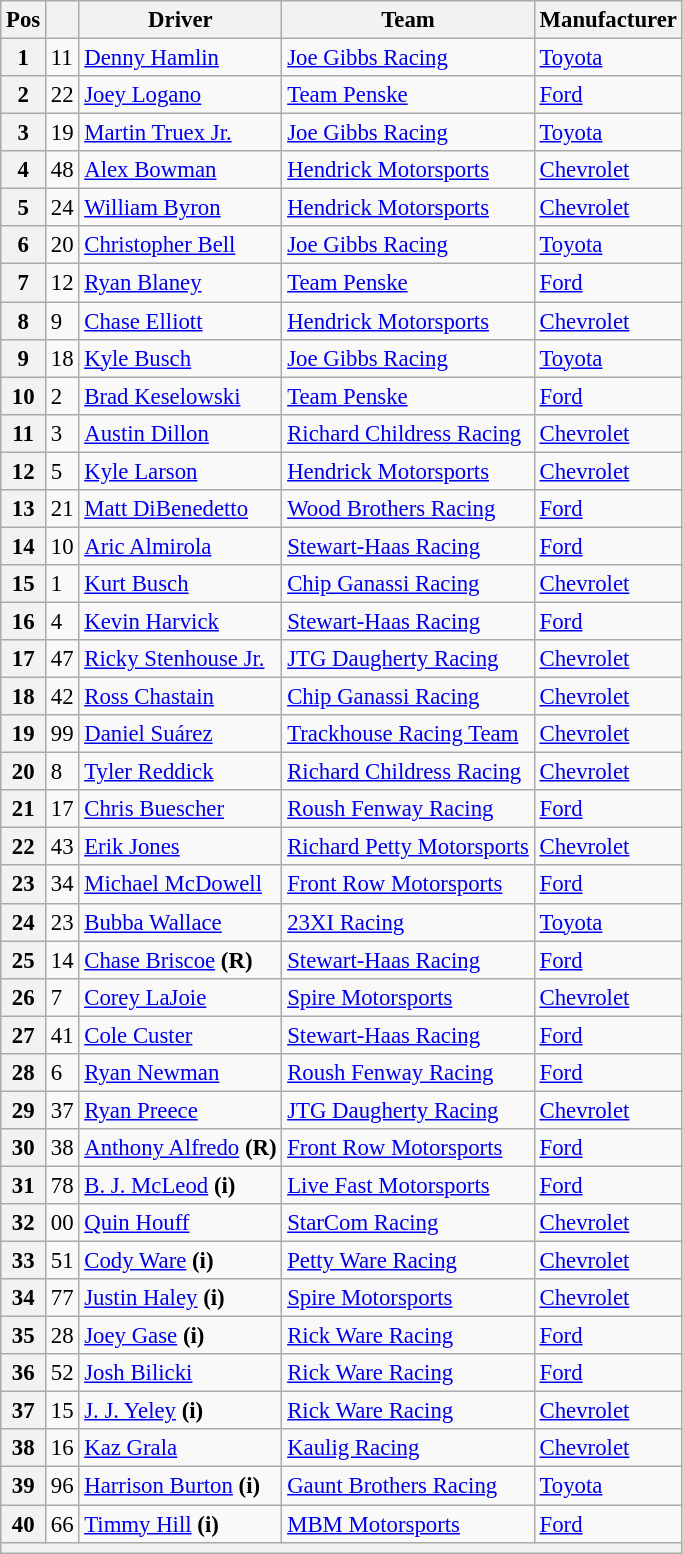<table class="wikitable" style="font-size:95%">
<tr>
<th>Pos</th>
<th></th>
<th>Driver</th>
<th>Team</th>
<th>Manufacturer</th>
</tr>
<tr>
<th>1</th>
<td>11</td>
<td><a href='#'>Denny Hamlin</a></td>
<td><a href='#'>Joe Gibbs Racing</a></td>
<td><a href='#'>Toyota</a></td>
</tr>
<tr>
<th>2</th>
<td>22</td>
<td><a href='#'>Joey Logano</a></td>
<td><a href='#'>Team Penske</a></td>
<td><a href='#'>Ford</a></td>
</tr>
<tr>
<th>3</th>
<td>19</td>
<td><a href='#'>Martin Truex Jr.</a></td>
<td><a href='#'>Joe Gibbs Racing</a></td>
<td><a href='#'>Toyota</a></td>
</tr>
<tr>
<th>4</th>
<td>48</td>
<td><a href='#'>Alex Bowman</a></td>
<td><a href='#'>Hendrick Motorsports</a></td>
<td><a href='#'>Chevrolet</a></td>
</tr>
<tr>
<th>5</th>
<td>24</td>
<td><a href='#'>William Byron</a></td>
<td><a href='#'>Hendrick Motorsports</a></td>
<td><a href='#'>Chevrolet</a></td>
</tr>
<tr>
<th>6</th>
<td>20</td>
<td><a href='#'>Christopher Bell</a></td>
<td><a href='#'>Joe Gibbs Racing</a></td>
<td><a href='#'>Toyota</a></td>
</tr>
<tr>
<th>7</th>
<td>12</td>
<td><a href='#'>Ryan Blaney</a></td>
<td><a href='#'>Team Penske</a></td>
<td><a href='#'>Ford</a></td>
</tr>
<tr>
<th>8</th>
<td>9</td>
<td><a href='#'>Chase Elliott</a></td>
<td><a href='#'>Hendrick Motorsports</a></td>
<td><a href='#'>Chevrolet</a></td>
</tr>
<tr>
<th>9</th>
<td>18</td>
<td><a href='#'>Kyle Busch</a></td>
<td><a href='#'>Joe Gibbs Racing</a></td>
<td><a href='#'>Toyota</a></td>
</tr>
<tr>
<th>10</th>
<td>2</td>
<td><a href='#'>Brad Keselowski</a></td>
<td><a href='#'>Team Penske</a></td>
<td><a href='#'>Ford</a></td>
</tr>
<tr>
<th>11</th>
<td>3</td>
<td><a href='#'>Austin Dillon</a></td>
<td><a href='#'>Richard Childress Racing</a></td>
<td><a href='#'>Chevrolet</a></td>
</tr>
<tr>
<th>12</th>
<td>5</td>
<td><a href='#'>Kyle Larson</a></td>
<td><a href='#'>Hendrick Motorsports</a></td>
<td><a href='#'>Chevrolet</a></td>
</tr>
<tr>
<th>13</th>
<td>21</td>
<td><a href='#'>Matt DiBenedetto</a></td>
<td><a href='#'>Wood Brothers Racing</a></td>
<td><a href='#'>Ford</a></td>
</tr>
<tr>
<th>14</th>
<td>10</td>
<td><a href='#'>Aric Almirola</a></td>
<td><a href='#'>Stewart-Haas Racing</a></td>
<td><a href='#'>Ford</a></td>
</tr>
<tr>
<th>15</th>
<td>1</td>
<td><a href='#'>Kurt Busch</a></td>
<td><a href='#'>Chip Ganassi Racing</a></td>
<td><a href='#'>Chevrolet</a></td>
</tr>
<tr>
<th>16</th>
<td>4</td>
<td><a href='#'>Kevin Harvick</a></td>
<td><a href='#'>Stewart-Haas Racing</a></td>
<td><a href='#'>Ford</a></td>
</tr>
<tr>
<th>17</th>
<td>47</td>
<td><a href='#'>Ricky Stenhouse Jr.</a></td>
<td><a href='#'>JTG Daugherty Racing</a></td>
<td><a href='#'>Chevrolet</a></td>
</tr>
<tr>
<th>18</th>
<td>42</td>
<td><a href='#'>Ross Chastain</a></td>
<td><a href='#'>Chip Ganassi Racing</a></td>
<td><a href='#'>Chevrolet</a></td>
</tr>
<tr>
<th>19</th>
<td>99</td>
<td><a href='#'>Daniel Suárez</a></td>
<td><a href='#'>Trackhouse Racing Team</a></td>
<td><a href='#'>Chevrolet</a></td>
</tr>
<tr>
<th>20</th>
<td>8</td>
<td><a href='#'>Tyler Reddick</a></td>
<td><a href='#'>Richard Childress Racing</a></td>
<td><a href='#'>Chevrolet</a></td>
</tr>
<tr>
<th>21</th>
<td>17</td>
<td><a href='#'>Chris Buescher</a></td>
<td><a href='#'>Roush Fenway Racing</a></td>
<td><a href='#'>Ford</a></td>
</tr>
<tr>
<th>22</th>
<td>43</td>
<td><a href='#'>Erik Jones</a></td>
<td><a href='#'>Richard Petty Motorsports</a></td>
<td><a href='#'>Chevrolet</a></td>
</tr>
<tr>
<th>23</th>
<td>34</td>
<td><a href='#'>Michael McDowell</a></td>
<td><a href='#'>Front Row Motorsports</a></td>
<td><a href='#'>Ford</a></td>
</tr>
<tr>
<th>24</th>
<td>23</td>
<td><a href='#'>Bubba Wallace</a></td>
<td><a href='#'>23XI Racing</a></td>
<td><a href='#'>Toyota</a></td>
</tr>
<tr>
<th>25</th>
<td>14</td>
<td><a href='#'>Chase Briscoe</a> <strong>(R)</strong></td>
<td><a href='#'>Stewart-Haas Racing</a></td>
<td><a href='#'>Ford</a></td>
</tr>
<tr>
<th>26</th>
<td>7</td>
<td><a href='#'>Corey LaJoie</a></td>
<td><a href='#'>Spire Motorsports</a></td>
<td><a href='#'>Chevrolet</a></td>
</tr>
<tr>
<th>27</th>
<td>41</td>
<td><a href='#'>Cole Custer</a></td>
<td><a href='#'>Stewart-Haas Racing</a></td>
<td><a href='#'>Ford</a></td>
</tr>
<tr>
<th>28</th>
<td>6</td>
<td><a href='#'>Ryan Newman</a></td>
<td><a href='#'>Roush Fenway Racing</a></td>
<td><a href='#'>Ford</a></td>
</tr>
<tr>
<th>29</th>
<td>37</td>
<td><a href='#'>Ryan Preece</a></td>
<td><a href='#'>JTG Daugherty Racing</a></td>
<td><a href='#'>Chevrolet</a></td>
</tr>
<tr>
<th>30</th>
<td>38</td>
<td><a href='#'>Anthony Alfredo</a> <strong>(R)</strong></td>
<td><a href='#'>Front Row Motorsports</a></td>
<td><a href='#'>Ford</a></td>
</tr>
<tr>
<th>31</th>
<td>78</td>
<td><a href='#'>B. J. McLeod</a> <strong>(i)</strong></td>
<td><a href='#'>Live Fast Motorsports</a></td>
<td><a href='#'>Ford</a></td>
</tr>
<tr>
<th>32</th>
<td>00</td>
<td><a href='#'>Quin Houff</a></td>
<td><a href='#'>StarCom Racing</a></td>
<td><a href='#'>Chevrolet</a></td>
</tr>
<tr>
<th>33</th>
<td>51</td>
<td><a href='#'>Cody Ware</a> <strong>(i)</strong></td>
<td><a href='#'>Petty Ware Racing</a></td>
<td><a href='#'>Chevrolet</a></td>
</tr>
<tr>
<th>34</th>
<td>77</td>
<td><a href='#'>Justin Haley</a> <strong>(i)</strong></td>
<td><a href='#'>Spire Motorsports</a></td>
<td><a href='#'>Chevrolet</a></td>
</tr>
<tr>
<th>35</th>
<td>28</td>
<td><a href='#'>Joey Gase</a> <strong>(i)</strong></td>
<td><a href='#'>Rick Ware Racing</a></td>
<td><a href='#'>Ford</a></td>
</tr>
<tr>
<th>36</th>
<td>52</td>
<td><a href='#'>Josh Bilicki</a></td>
<td><a href='#'>Rick Ware Racing</a></td>
<td><a href='#'>Ford</a></td>
</tr>
<tr>
<th>37</th>
<td>15</td>
<td><a href='#'>J. J. Yeley</a> <strong>(i)</strong></td>
<td><a href='#'>Rick Ware Racing</a></td>
<td><a href='#'>Chevrolet</a></td>
</tr>
<tr>
<th>38</th>
<td>16</td>
<td><a href='#'>Kaz Grala</a></td>
<td><a href='#'>Kaulig Racing</a></td>
<td><a href='#'>Chevrolet</a></td>
</tr>
<tr>
<th>39</th>
<td>96</td>
<td><a href='#'>Harrison Burton</a> <strong>(i)</strong></td>
<td><a href='#'>Gaunt Brothers Racing</a></td>
<td><a href='#'>Toyota</a></td>
</tr>
<tr>
<th>40</th>
<td>66</td>
<td><a href='#'>Timmy Hill</a> <strong>(i)</strong></td>
<td><a href='#'>MBM Motorsports</a></td>
<td><a href='#'>Ford</a></td>
</tr>
<tr>
<th colspan="7"></th>
</tr>
</table>
